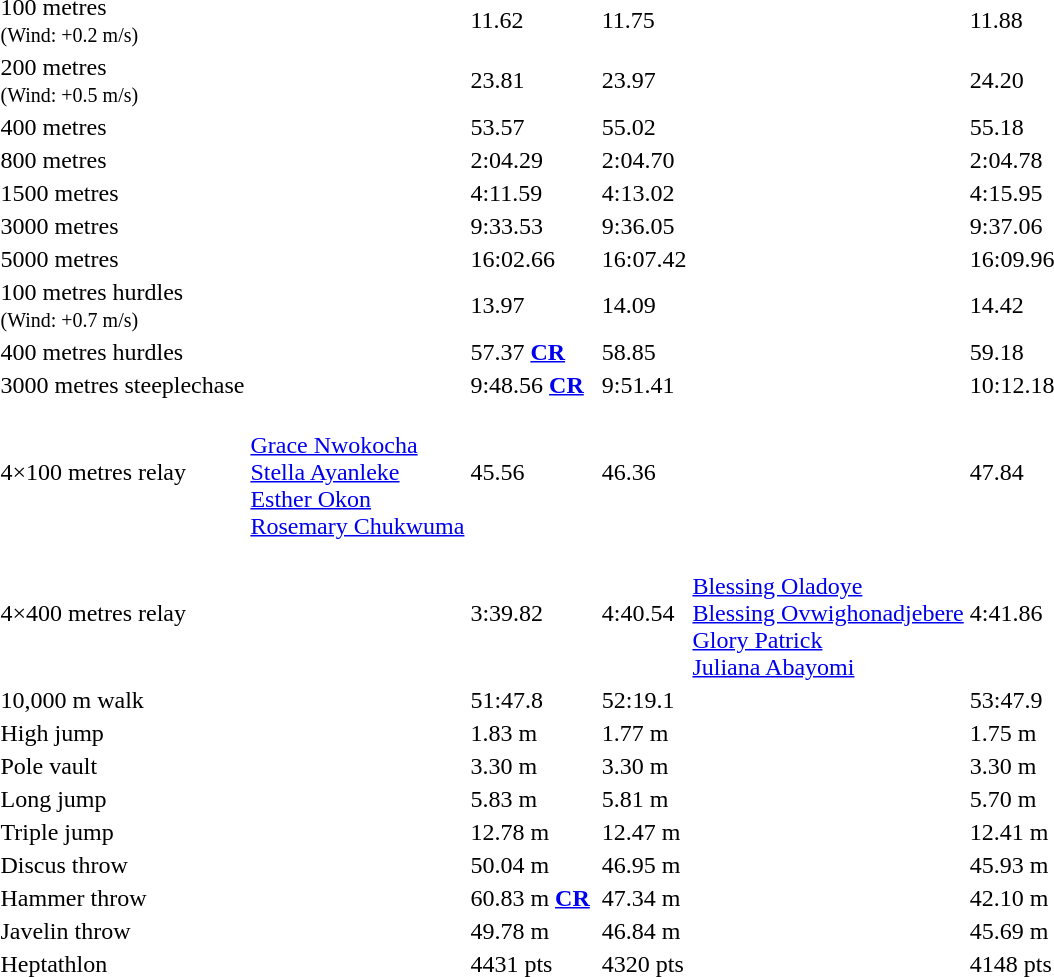<table>
<tr>
<td>100 metres<br><small>(Wind: +0.2 m/s)</small></td>
<td></td>
<td>11.62</td>
<td></td>
<td>11.75</td>
<td></td>
<td>11.88</td>
</tr>
<tr>
<td>200 metres <br><small>(Wind: +0.5 m/s)</small></td>
<td></td>
<td>23.81</td>
<td></td>
<td>23.97</td>
<td></td>
<td>24.20</td>
</tr>
<tr>
<td>400 metres</td>
<td></td>
<td>53.57</td>
<td></td>
<td>55.02</td>
<td></td>
<td>55.18</td>
</tr>
<tr>
<td>800 metres</td>
<td></td>
<td>2:04.29</td>
<td></td>
<td>2:04.70</td>
<td></td>
<td>2:04.78</td>
</tr>
<tr>
<td>1500 metres</td>
<td></td>
<td>4:11.59</td>
<td></td>
<td>4:13.02</td>
<td></td>
<td>4:15.95</td>
</tr>
<tr>
<td>3000 metres</td>
<td></td>
<td>9:33.53</td>
<td></td>
<td>9:36.05</td>
<td></td>
<td>9:37.06</td>
</tr>
<tr>
<td>5000 metres</td>
<td></td>
<td>16:02.66</td>
<td></td>
<td>16:07.42</td>
<td></td>
<td>16:09.96</td>
</tr>
<tr>
<td>100 metres hurdles<br><small>(Wind: +0.7 m/s)</small></td>
<td></td>
<td>13.97</td>
<td></td>
<td>14.09</td>
<td></td>
<td>14.42</td>
</tr>
<tr>
<td>400 metres hurdles</td>
<td></td>
<td>57.37 <strong><a href='#'>CR</a></strong></td>
<td></td>
<td>58.85</td>
<td></td>
<td>59.18</td>
</tr>
<tr>
<td>3000 metres steeplechase</td>
<td></td>
<td>9:48.56 <strong><a href='#'>CR</a></strong></td>
<td></td>
<td>9:51.41</td>
<td></td>
<td>10:12.18</td>
</tr>
<tr>
<td>4×100 metres relay</td>
<td><br><a href='#'>Grace Nwokocha</a><br><a href='#'>Stella Ayanleke</a><br><a href='#'>Esther Okon</a><br><a href='#'>Rosemary Chukwuma</a></td>
<td>45.56</td>
<td></td>
<td>46.36</td>
<td></td>
<td>47.84</td>
</tr>
<tr>
<td>4×400 metres relay</td>
<td></td>
<td>3:39.82</td>
<td></td>
<td>4:40.54</td>
<td><br><a href='#'>Blessing Oladoye</a><br><a href='#'>Blessing Ovwighonadjebere</a><br><a href='#'>Glory Patrick</a><br><a href='#'>Juliana Abayomi</a></td>
<td>4:41.86</td>
</tr>
<tr>
<td>10,000 m walk</td>
<td></td>
<td>51:47.8</td>
<td></td>
<td>52:19.1</td>
<td></td>
<td>53:47.9</td>
</tr>
<tr>
<td>High jump</td>
<td></td>
<td>1.83 m</td>
<td></td>
<td>1.77 m</td>
<td></td>
<td>1.75 m</td>
</tr>
<tr>
<td>Pole vault</td>
<td></td>
<td>3.30 m</td>
<td></td>
<td>3.30 m</td>
<td></td>
<td>3.30 m</td>
</tr>
<tr>
<td>Long jump</td>
<td></td>
<td>5.83 m</td>
<td></td>
<td>5.81 m</td>
<td></td>
<td>5.70 m</td>
</tr>
<tr>
<td>Triple jump</td>
<td></td>
<td>12.78 m</td>
<td></td>
<td>12.47 m</td>
<td></td>
<td>12.41 m</td>
</tr>
<tr>
<td>Discus throw</td>
<td></td>
<td>50.04 m</td>
<td></td>
<td>46.95 m</td>
<td></td>
<td>45.93 m</td>
</tr>
<tr>
<td>Hammer throw</td>
<td></td>
<td>60.83 m <strong><a href='#'>CR</a></strong></td>
<td></td>
<td>47.34 m</td>
<td></td>
<td>42.10 m</td>
</tr>
<tr>
<td>Javelin throw</td>
<td></td>
<td>49.78 m</td>
<td></td>
<td>46.84 m</td>
<td></td>
<td>45.69 m</td>
</tr>
<tr>
<td>Heptathlon</td>
<td></td>
<td>4431 pts</td>
<td></td>
<td>4320 pts</td>
<td></td>
<td>4148 pts</td>
</tr>
</table>
